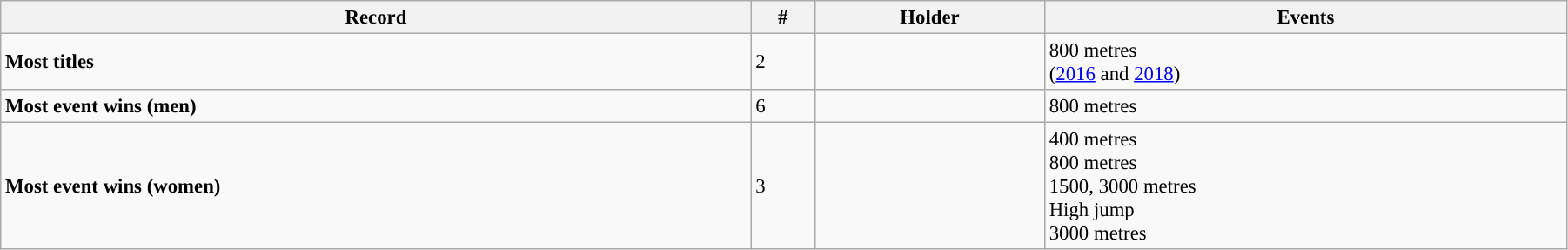<table class="wikitable" style="font-size:95%; width: 95%">
<tr>
<th>Record</th>
<th>#</th>
<th>Holder</th>
<th>Events</th>
</tr>
<tr>
<td style="text-align:left"><strong>Most titles</strong></td>
<td>2</td>
<td></td>
<td>800 metres<br>(<a href='#'>2016</a> and <a href='#'>2018</a>)</td>
</tr>
<tr>
<td style="text-align:left"><strong>Most event wins (men)</strong></td>
<td>6</td>
<td></td>
<td>800 metres</td>
</tr>
<tr>
<td style="text-align:left"><strong>Most event wins (women)</strong></td>
<td>3</td>
<td><br><br><br><br></td>
<td>400 metres<br>800 metres<br>1500, 3000 metres<br>High jump<br>3000 metres</td>
</tr>
</table>
